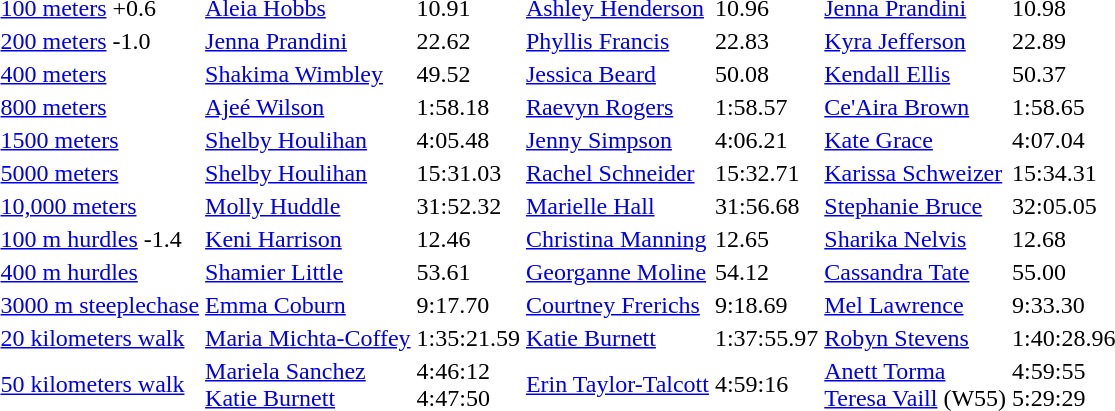<table>
<tr>
<td><a href='#'>100 meters</a> +0.6</td>
<td><a href='#'>Aleia Hobbs</a></td>
<td>10.91</td>
<td><a href='#'>Ashley Henderson</a></td>
<td>10.96</td>
<td><a href='#'>Jenna Prandini</a></td>
<td>10.98</td>
</tr>
<tr>
<td><a href='#'>200 meters</a> -1.0</td>
<td><a href='#'>Jenna Prandini</a></td>
<td>22.62</td>
<td><a href='#'>Phyllis Francis</a></td>
<td>22.83</td>
<td><a href='#'>Kyra Jefferson</a></td>
<td>22.89</td>
</tr>
<tr>
<td><a href='#'>400 meters</a></td>
<td><a href='#'>Shakima Wimbley</a></td>
<td>49.52</td>
<td><a href='#'>Jessica Beard</a></td>
<td>50.08</td>
<td><a href='#'>Kendall Ellis</a></td>
<td>50.37</td>
</tr>
<tr>
<td><a href='#'>800 meters</a></td>
<td><a href='#'>Ajeé Wilson</a></td>
<td>1:58.18</td>
<td><a href='#'>Raevyn Rogers</a></td>
<td>1:58.57</td>
<td><a href='#'>Ce'Aira Brown</a></td>
<td>1:58.65</td>
</tr>
<tr>
<td><a href='#'>1500 meters</a></td>
<td><a href='#'>Shelby Houlihan</a></td>
<td>4:05.48</td>
<td><a href='#'>Jenny Simpson</a></td>
<td>4:06.21</td>
<td><a href='#'>Kate Grace</a></td>
<td>4:07.04</td>
</tr>
<tr>
<td><a href='#'>5000 meters</a></td>
<td><a href='#'>Shelby Houlihan</a></td>
<td>15:31.03</td>
<td><a href='#'>Rachel Schneider</a></td>
<td>15:32.71</td>
<td><a href='#'>Karissa Schweizer</a></td>
<td>15:34.31</td>
</tr>
<tr>
<td><a href='#'>10,000 meters</a></td>
<td><a href='#'>Molly Huddle</a></td>
<td>31:52.32</td>
<td><a href='#'>Marielle Hall</a></td>
<td>31:56.68</td>
<td><a href='#'>Stephanie Bruce</a></td>
<td>32:05.05</td>
</tr>
<tr>
<td><a href='#'>100 m hurdles</a> -1.4</td>
<td><a href='#'>Keni Harrison</a></td>
<td>12.46</td>
<td><a href='#'>Christina Manning</a></td>
<td>12.65</td>
<td><a href='#'>Sharika Nelvis</a></td>
<td>12.68</td>
</tr>
<tr>
<td><a href='#'>400 m hurdles</a></td>
<td><a href='#'>Shamier Little</a></td>
<td>53.61</td>
<td><a href='#'>Georganne Moline</a></td>
<td>54.12</td>
<td><a href='#'>Cassandra Tate</a></td>
<td>55.00</td>
</tr>
<tr>
<td><a href='#'>3000 m steeplechase</a></td>
<td><a href='#'>Emma Coburn</a></td>
<td>9:17.70</td>
<td><a href='#'>Courtney Frerichs</a></td>
<td>9:18.69</td>
<td><a href='#'>Mel Lawrence</a></td>
<td>9:33.30</td>
</tr>
<tr>
<td><a href='#'>20 kilometers walk</a></td>
<td><a href='#'>Maria Michta-Coffey</a></td>
<td>1:35:21.59</td>
<td><a href='#'>Katie Burnett</a></td>
<td>1:37:55.97</td>
<td><a href='#'>Robyn Stevens</a></td>
<td>1:40:28.96</td>
</tr>
<tr>
<td><a href='#'>50 kilometers walk</a></td>
<td><a href='#'>Mariela Sanchez</a> <br><a href='#'>Katie Burnett</a></td>
<td>4:46:12<br>4:47:50</td>
<td><a href='#'>Erin Taylor-Talcott</a></td>
<td>4:59:16</td>
<td><a href='#'>Anett Torma</a> <br><a href='#'>Teresa Vaill</a> (W55)</td>
<td>4:59:55<br>5:29:29</td>
</tr>
</table>
